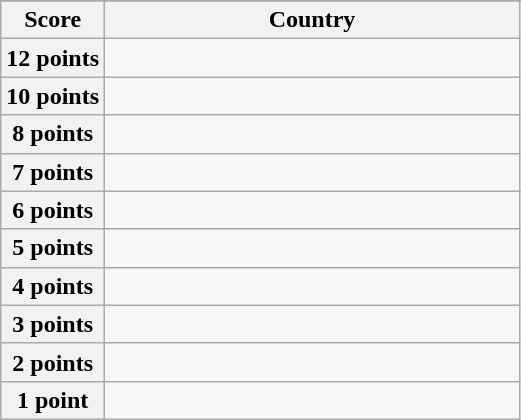<table class="wikitable">
<tr>
</tr>
<tr>
<th scope="col" width="20%">Score</th>
<th scope="col">Country</th>
</tr>
<tr>
<th scope="row">12 points</th>
<td></td>
</tr>
<tr>
<th scope="row">10 points</th>
<td></td>
</tr>
<tr>
<th scope="row">8 points</th>
<td></td>
</tr>
<tr>
<th scope="row">7 points</th>
<td></td>
</tr>
<tr>
<th scope="row">6 points</th>
<td></td>
</tr>
<tr>
<th scope="row">5 points</th>
<td></td>
</tr>
<tr>
<th scope="row">4 points</th>
<td></td>
</tr>
<tr>
<th scope="row">3 points</th>
<td></td>
</tr>
<tr>
<th scope="row">2 points</th>
<td></td>
</tr>
<tr>
<th scope="row">1 point</th>
<td></td>
</tr>
</table>
